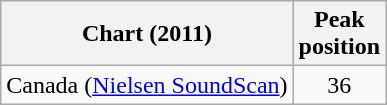<table class="wikitable">
<tr>
<th>Chart (2011)</th>
<th>Peak<br>position</th>
</tr>
<tr>
<td>Canada (<a href='#'>Nielsen SoundScan</a>)</td>
<td align="center">36</td>
</tr>
</table>
